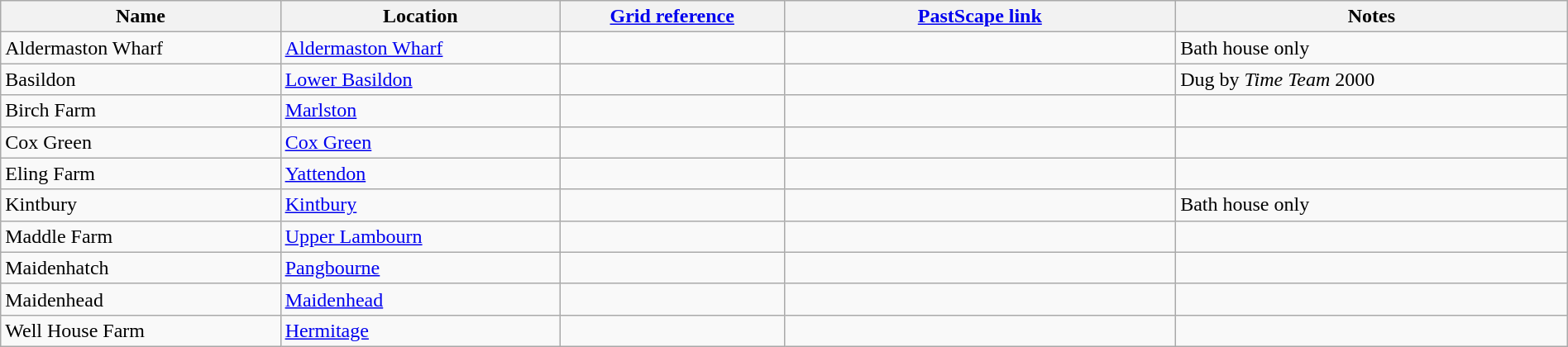<table class="wikitable sortable" border="1" style="width: 100%">
<tr>
<th scope="col">Name</th>
<th scope="col">Location</th>
<th scope="col"><a href='#'>Grid reference</a></th>
<th scope="col" class="unsortable" width="25%"><a href='#'>PastScape link</a></th>
<th scope="col" class="unsortable" width="25%">Notes</th>
</tr>
<tr>
<td>Aldermaston Wharf</td>
<td><a href='#'>Aldermaston Wharf</a></td>
<td></td>
<td></td>
<td>Bath house only</td>
</tr>
<tr>
<td>Basildon</td>
<td><a href='#'>Lower Basildon</a></td>
<td></td>
<td></td>
<td>Dug by <em>Time Team</em> 2000</td>
</tr>
<tr>
<td>Birch Farm</td>
<td><a href='#'>Marlston</a></td>
<td></td>
<td></td>
<td></td>
</tr>
<tr>
<td>Cox Green</td>
<td><a href='#'>Cox Green</a></td>
<td></td>
<td></td>
<td></td>
</tr>
<tr>
<td>Eling Farm</td>
<td><a href='#'>Yattendon</a></td>
<td></td>
<td></td>
<td></td>
</tr>
<tr>
<td>Kintbury</td>
<td><a href='#'>Kintbury</a></td>
<td></td>
<td></td>
<td>Bath house only</td>
</tr>
<tr>
<td>Maddle Farm</td>
<td><a href='#'>Upper Lambourn</a></td>
<td></td>
<td></td>
<td></td>
</tr>
<tr>
<td>Maidenhatch</td>
<td><a href='#'>Pangbourne</a></td>
<td></td>
<td></td>
<td></td>
</tr>
<tr>
<td>Maidenhead</td>
<td><a href='#'>Maidenhead</a></td>
<td></td>
<td></td>
<td></td>
</tr>
<tr>
<td>Well House Farm</td>
<td><a href='#'>Hermitage</a></td>
<td></td>
<td></td>
<td></td>
</tr>
</table>
